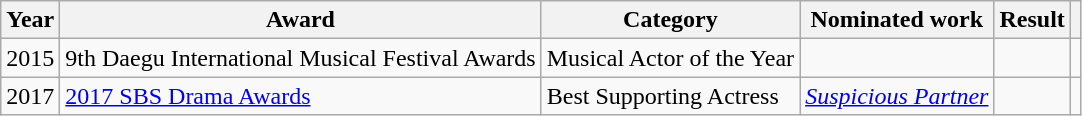<table class="wikitable sortable">
<tr>
<th>Year</th>
<th>Award</th>
<th>Category</th>
<th>Nominated work</th>
<th>Result</th>
<th></th>
</tr>
<tr>
<td>2015</td>
<td>9th Daegu International Musical Festival Awards</td>
<td>Musical Actor of the Year</td>
<td></td>
<td></td>
<td></td>
</tr>
<tr>
<td>2017</td>
<td><a href='#'>2017 SBS Drama Awards</a></td>
<td>Best Supporting Actress</td>
<td><em><a href='#'>Suspicious Partner</a></em></td>
<td></td>
<td></td>
</tr>
</table>
